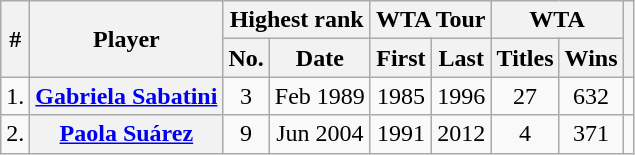<table class="wikitable plainrowheaders" style=text-align:center>
<tr>
<th rowspan="2">#</th>
<th rowspan="2">Player</th>
<th colspan="2">Highest rank</th>
<th colspan="2">WTA Tour</th>
<th colspan="2">WTA</th>
<th rowspan="2"></th>
</tr>
<tr>
<th>No.</th>
<th>Date</th>
<th>First</th>
<th>Last</th>
<th>Titles</th>
<th>Wins</th>
</tr>
<tr>
<td>1.</td>
<th scope="row" align="left"><a href='#'>Gabriela Sabatini</a></th>
<td>3</td>
<td>Feb 1989</td>
<td>1985</td>
<td>1996</td>
<td>27</td>
<td>632</td>
<td></td>
</tr>
<tr>
<td>2.</td>
<th scope="row" align="left"><a href='#'>Paola Suárez</a></th>
<td>9</td>
<td>Jun 2004</td>
<td>1991</td>
<td>2012</td>
<td>4</td>
<td>371</td>
<td></td>
</tr>
</table>
